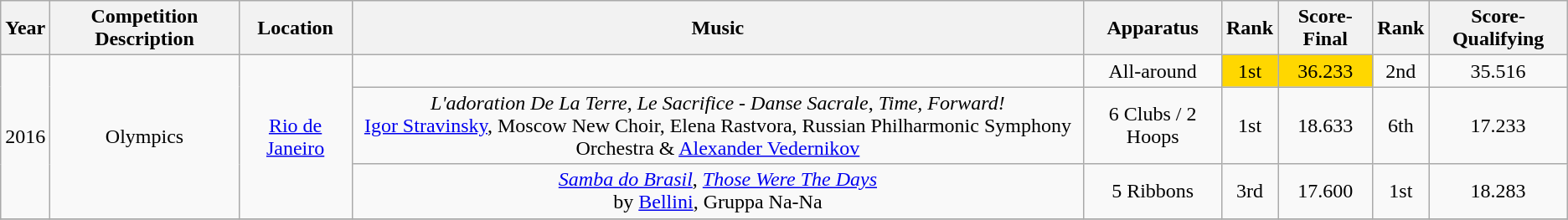<table class="wikitable" style="text-align:center">
<tr>
<th>Year</th>
<th>Competition Description</th>
<th>Location</th>
<th>Music</th>
<th>Apparatus</th>
<th>Rank</th>
<th>Score-Final</th>
<th>Rank</th>
<th>Score-Qualifying</th>
</tr>
<tr>
<td rowspan="3">2016</td>
<td rowspan="3">Olympics</td>
<td rowspan="3"><a href='#'>Rio de Janeiro</a></td>
<td></td>
<td>All-around</td>
<td bgcolor=gold>1st</td>
<td bgcolor=gold>36.233</td>
<td>2nd</td>
<td>35.516</td>
</tr>
<tr>
<td><em>L'adoration De La Terre</em>, <em>Le Sacrifice - Danse Sacrale</em>, <em>Time, Forward!</em> <br> <a href='#'>Igor Stravinsky</a>, Moscow New Choir, Elena Rastvora, Russian Philharmonic Symphony Orchestra & <a href='#'>Alexander Vedernikov</a></td>
<td>6 Clubs / 2 Hoops</td>
<td>1st</td>
<td>18.633</td>
<td>6th</td>
<td>17.233</td>
</tr>
<tr>
<td><em><a href='#'>Samba do Brasil</a></em>, <em><a href='#'>Those Were The Days</a></em><br> by <a href='#'>Bellini</a>, Gruppa Na-Na</td>
<td>5 Ribbons</td>
<td>3rd</td>
<td>17.600</td>
<td>1st</td>
<td>18.283</td>
</tr>
<tr>
</tr>
</table>
